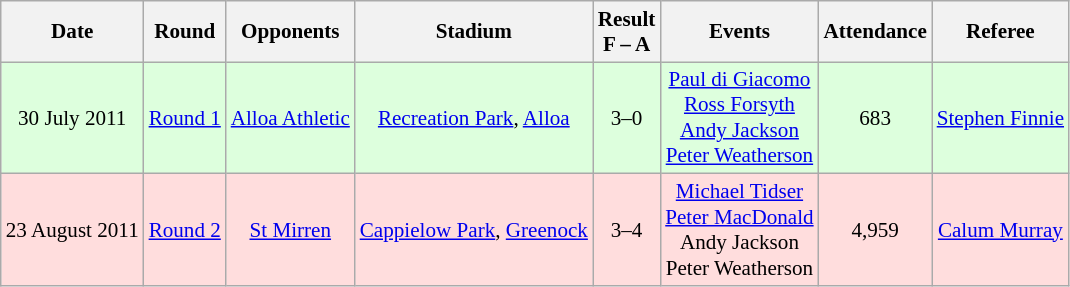<table class="wikitable" style="text-align:center; font-size:88%">
<tr>
<th>Date</th>
<th>Round</th>
<th>Opponents</th>
<th>Stadium</th>
<th>Result <br> F – A</th>
<th>Events</th>
<th>Attendance</th>
<th>Referee</th>
</tr>
<tr style="background:#dfd;">
<td>30 July 2011</td>
<td><a href='#'>Round 1</a></td>
<td><a href='#'>Alloa Athletic</a></td>
<td><a href='#'>Recreation Park</a>, <a href='#'>Alloa</a></td>
<td>3–0</td>
<td><a href='#'>Paul di Giacomo</a>  <br> <a href='#'>Ross Forsyth</a>  <br> <a href='#'>Andy Jackson</a>  <br> <a href='#'>Peter Weatherson</a> </td>
<td>683</td>
<td><a href='#'>Stephen Finnie</a></td>
</tr>
<tr style="background:#fdd;">
<td>23 August 2011</td>
<td><a href='#'>Round 2</a></td>
<td><a href='#'>St Mirren</a></td>
<td><a href='#'>Cappielow Park</a>, <a href='#'>Greenock</a></td>
<td>3–4</td>
<td><a href='#'>Michael Tidser</a>  <br> <a href='#'>Peter MacDonald</a>  <br> Andy Jackson  <br> Peter Weatherson </td>
<td>4,959</td>
<td><a href='#'>Calum Murray</a></td>
</tr>
</table>
